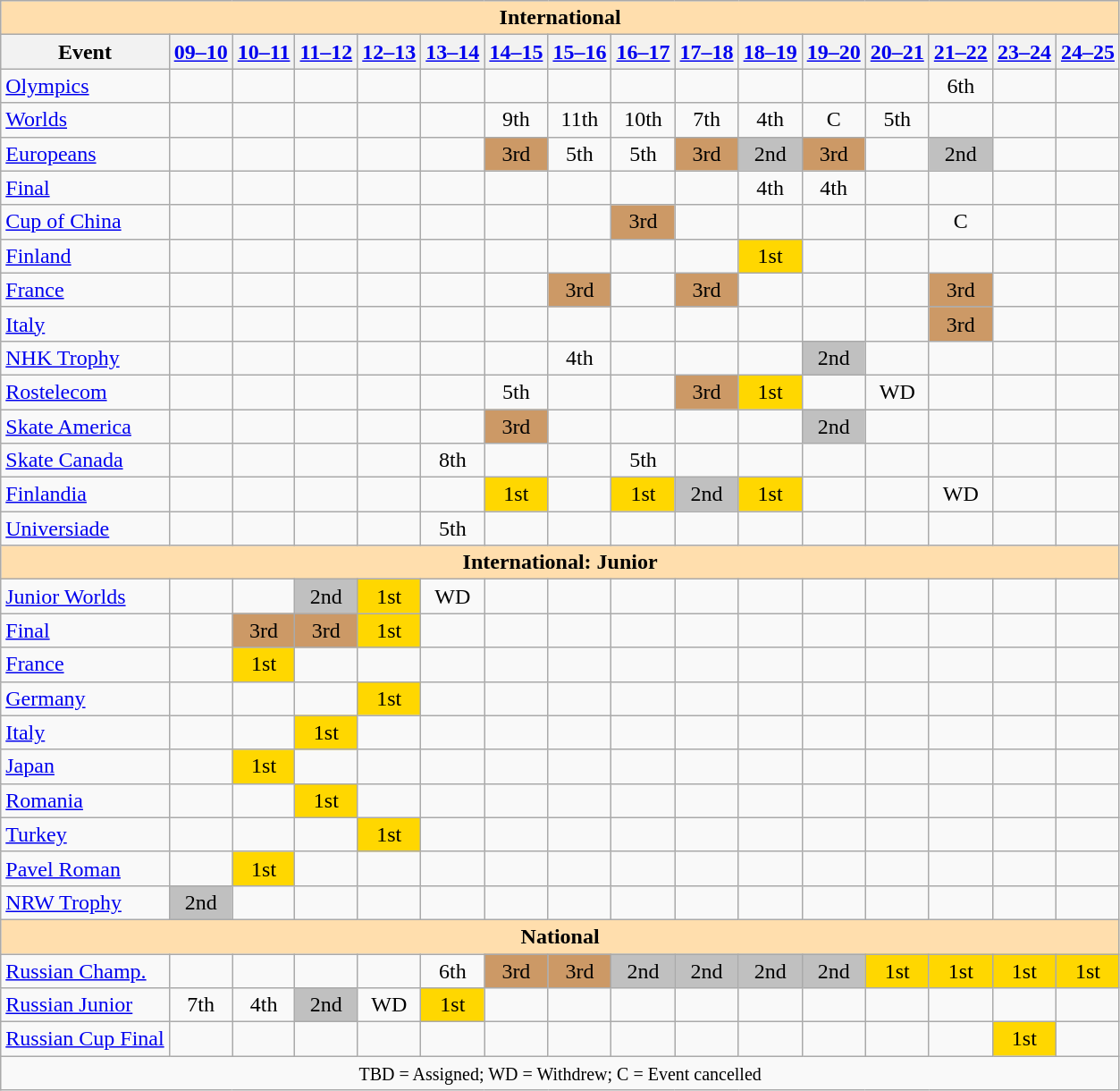<table class="wikitable" style="text-align:center">
<tr>
<th style="background-color: #ffdead; " colspan=16 align=center>International</th>
</tr>
<tr>
<th>Event</th>
<th><a href='#'>09–10</a></th>
<th><a href='#'>10–11</a></th>
<th><a href='#'>11–12</a></th>
<th><a href='#'>12–13</a></th>
<th><a href='#'>13–14</a></th>
<th><a href='#'>14–15</a></th>
<th><a href='#'>15–16</a></th>
<th><a href='#'>16–17</a></th>
<th><a href='#'>17–18</a></th>
<th><a href='#'>18–19</a></th>
<th><a href='#'>19–20</a></th>
<th><a href='#'>20–21</a></th>
<th><a href='#'>21–22</a></th>
<th><a href='#'>23–24</a></th>
<th><a href='#'>24–25</a></th>
</tr>
<tr>
<td align=left><a href='#'>Olympics</a></td>
<td></td>
<td></td>
<td></td>
<td></td>
<td></td>
<td></td>
<td></td>
<td></td>
<td></td>
<td></td>
<td></td>
<td></td>
<td>6th</td>
<td></td>
<td></td>
</tr>
<tr>
<td align=left><a href='#'>Worlds</a></td>
<td></td>
<td></td>
<td></td>
<td></td>
<td></td>
<td>9th</td>
<td>11th</td>
<td>10th</td>
<td>7th</td>
<td>4th</td>
<td>C</td>
<td>5th</td>
<td></td>
<td></td>
<td></td>
</tr>
<tr>
<td align=left><a href='#'>Europeans</a></td>
<td></td>
<td></td>
<td></td>
<td></td>
<td></td>
<td bgcolor=cc9966>3rd</td>
<td>5th</td>
<td>5th</td>
<td bgcolor=cc9966>3rd</td>
<td bgcolor=silver>2nd</td>
<td bgcolor=cc9966>3rd</td>
<td></td>
<td bgcolor=silver>2nd</td>
<td></td>
<td></td>
</tr>
<tr>
<td align=left> <a href='#'>Final</a></td>
<td></td>
<td></td>
<td></td>
<td></td>
<td></td>
<td></td>
<td></td>
<td></td>
<td></td>
<td>4th</td>
<td>4th</td>
<td></td>
<td></td>
<td></td>
<td></td>
</tr>
<tr>
<td align=left> <a href='#'>Cup of China</a></td>
<td></td>
<td></td>
<td></td>
<td></td>
<td></td>
<td></td>
<td></td>
<td bgcolor=cc9966>3rd</td>
<td></td>
<td></td>
<td></td>
<td></td>
<td>C</td>
<td></td>
<td></td>
</tr>
<tr>
<td align=left> <a href='#'>Finland</a></td>
<td></td>
<td></td>
<td></td>
<td></td>
<td></td>
<td></td>
<td></td>
<td></td>
<td></td>
<td bgcolor=gold>1st</td>
<td></td>
<td></td>
<td></td>
<td></td>
<td></td>
</tr>
<tr>
<td align=left> <a href='#'>France</a></td>
<td></td>
<td></td>
<td></td>
<td></td>
<td></td>
<td></td>
<td bgcolor=cc9966>3rd</td>
<td></td>
<td bgcolor=cc9966>3rd</td>
<td></td>
<td></td>
<td></td>
<td bgcolor=cc9966>3rd</td>
<td></td>
<td></td>
</tr>
<tr>
<td align=left> <a href='#'>Italy</a></td>
<td></td>
<td></td>
<td></td>
<td></td>
<td></td>
<td></td>
<td></td>
<td></td>
<td></td>
<td></td>
<td></td>
<td></td>
<td bgcolor=cc9966>3rd</td>
<td></td>
<td></td>
</tr>
<tr>
<td align=left> <a href='#'>NHK Trophy</a></td>
<td></td>
<td></td>
<td></td>
<td></td>
<td></td>
<td></td>
<td>4th</td>
<td></td>
<td></td>
<td></td>
<td bgcolor=silver>2nd</td>
<td></td>
<td></td>
<td></td>
<td></td>
</tr>
<tr>
<td align=left> <a href='#'>Rostelecom</a></td>
<td></td>
<td></td>
<td></td>
<td></td>
<td></td>
<td>5th</td>
<td></td>
<td></td>
<td bgcolor=cc9966>3rd</td>
<td bgcolor=gold>1st</td>
<td></td>
<td>WD</td>
<td></td>
<td></td>
<td></td>
</tr>
<tr>
<td align=left> <a href='#'>Skate America</a></td>
<td></td>
<td></td>
<td></td>
<td></td>
<td></td>
<td bgcolor=cc9966>3rd</td>
<td></td>
<td></td>
<td></td>
<td></td>
<td bgcolor=silver>2nd</td>
<td></td>
<td></td>
<td></td>
<td></td>
</tr>
<tr>
<td align=left> <a href='#'>Skate Canada</a></td>
<td></td>
<td></td>
<td></td>
<td></td>
<td>8th</td>
<td></td>
<td></td>
<td>5th</td>
<td></td>
<td></td>
<td></td>
<td></td>
<td></td>
<td></td>
<td></td>
</tr>
<tr>
<td align=left> <a href='#'>Finlandia</a></td>
<td></td>
<td></td>
<td></td>
<td></td>
<td></td>
<td bgcolor=gold>1st</td>
<td></td>
<td bgcolor=gold>1st</td>
<td bgcolor=silver>2nd</td>
<td bgcolor=gold>1st</td>
<td></td>
<td></td>
<td>WD</td>
<td></td>
<td></td>
</tr>
<tr>
<td align=left><a href='#'>Universiade</a></td>
<td></td>
<td></td>
<td></td>
<td></td>
<td>5th</td>
<td></td>
<td></td>
<td></td>
<td></td>
<td></td>
<td></td>
<td></td>
<td></td>
<td></td>
<td></td>
</tr>
<tr>
<th style="background-color: #ffdead; " colspan=16 align=center>International: Junior</th>
</tr>
<tr>
<td align=left><a href='#'>Junior Worlds</a></td>
<td></td>
<td></td>
<td bgcolor=silver>2nd</td>
<td bgcolor=gold>1st</td>
<td>WD</td>
<td></td>
<td></td>
<td></td>
<td></td>
<td></td>
<td></td>
<td></td>
<td></td>
<td></td>
<td></td>
</tr>
<tr>
<td align=left> <a href='#'>Final</a></td>
<td></td>
<td bgcolor=cc9966>3rd</td>
<td bgcolor=cc9966>3rd</td>
<td bgcolor=gold>1st</td>
<td></td>
<td></td>
<td></td>
<td></td>
<td></td>
<td></td>
<td></td>
<td></td>
<td></td>
<td></td>
<td></td>
</tr>
<tr>
<td align=left> <a href='#'>France</a></td>
<td></td>
<td bgcolor=gold>1st</td>
<td></td>
<td></td>
<td></td>
<td></td>
<td></td>
<td></td>
<td></td>
<td></td>
<td></td>
<td></td>
<td></td>
<td></td>
<td></td>
</tr>
<tr>
<td align=left> <a href='#'>Germany</a></td>
<td></td>
<td></td>
<td></td>
<td bgcolor=gold>1st</td>
<td></td>
<td></td>
<td></td>
<td></td>
<td></td>
<td></td>
<td></td>
<td></td>
<td></td>
<td></td>
<td></td>
</tr>
<tr>
<td align=left> <a href='#'>Italy</a></td>
<td></td>
<td></td>
<td bgcolor=gold>1st</td>
<td></td>
<td></td>
<td></td>
<td></td>
<td></td>
<td></td>
<td></td>
<td></td>
<td></td>
<td></td>
<td></td>
<td></td>
</tr>
<tr>
<td align=left> <a href='#'>Japan</a></td>
<td></td>
<td bgcolor=gold>1st</td>
<td></td>
<td></td>
<td></td>
<td></td>
<td></td>
<td></td>
<td></td>
<td></td>
<td></td>
<td></td>
<td></td>
<td></td>
<td></td>
</tr>
<tr>
<td align=left> <a href='#'>Romania</a></td>
<td></td>
<td></td>
<td bgcolor=gold>1st</td>
<td></td>
<td></td>
<td></td>
<td></td>
<td></td>
<td></td>
<td></td>
<td></td>
<td></td>
<td></td>
<td></td>
<td></td>
</tr>
<tr>
<td align=left> <a href='#'>Turkey</a></td>
<td></td>
<td></td>
<td></td>
<td bgcolor=gold>1st</td>
<td></td>
<td></td>
<td></td>
<td></td>
<td></td>
<td></td>
<td></td>
<td></td>
<td></td>
<td></td>
<td></td>
</tr>
<tr>
<td align=left><a href='#'>Pavel Roman</a></td>
<td></td>
<td bgcolor=gold>1st</td>
<td></td>
<td></td>
<td></td>
<td></td>
<td></td>
<td></td>
<td></td>
<td></td>
<td></td>
<td></td>
<td></td>
<td></td>
<td></td>
</tr>
<tr>
<td align=left><a href='#'>NRW Trophy</a></td>
<td bgcolor=silver>2nd</td>
<td></td>
<td></td>
<td></td>
<td></td>
<td></td>
<td></td>
<td></td>
<td></td>
<td></td>
<td></td>
<td></td>
<td></td>
<td></td>
<td></td>
</tr>
<tr>
<th style="background-color: #ffdead; " colspan=16 align=center>National</th>
</tr>
<tr>
<td align=left><a href='#'>Russian Champ.</a></td>
<td></td>
<td></td>
<td></td>
<td></td>
<td>6th</td>
<td bgcolor=cc9966>3rd</td>
<td bgcolor=cc9966>3rd</td>
<td bgcolor=silver>2nd</td>
<td bgcolor=silver>2nd</td>
<td bgcolor=silver>2nd</td>
<td bgcolor=silver>2nd</td>
<td bgcolor=gold>1st</td>
<td bgcolor=gold>1st</td>
<td bgcolor=gold>1st</td>
<td bgcolor=gold>1st</td>
</tr>
<tr>
<td align=left><a href='#'>Russian Junior</a></td>
<td>7th</td>
<td>4th</td>
<td bgcolor=silver>2nd</td>
<td>WD</td>
<td bgcolor=gold>1st</td>
<td></td>
<td></td>
<td></td>
<td></td>
<td></td>
<td></td>
<td></td>
<td></td>
<td></td>
<td></td>
</tr>
<tr>
<td align=left><a href='#'>Russian Cup Final</a></td>
<td></td>
<td></td>
<td></td>
<td></td>
<td></td>
<td></td>
<td></td>
<td></td>
<td></td>
<td></td>
<td></td>
<td></td>
<td></td>
<td bgcolor=gold>1st</td>
<td></td>
</tr>
<tr>
<td colspan=16 align=center><small> TBD = Assigned; WD = Withdrew; C = Event cancelled </small></td>
</tr>
</table>
